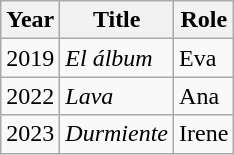<table class="wikitable sortable">
<tr>
<th>Year</th>
<th>Title</th>
<th>Role</th>
</tr>
<tr>
<td>2019</td>
<td><em>El álbum</em></td>
<td>Eva</td>
</tr>
<tr>
<td>2022</td>
<td><em>Lava</em></td>
<td>Ana</td>
</tr>
<tr>
<td>2023</td>
<td><em>Durmiente</em></td>
<td>Irene</td>
</tr>
</table>
